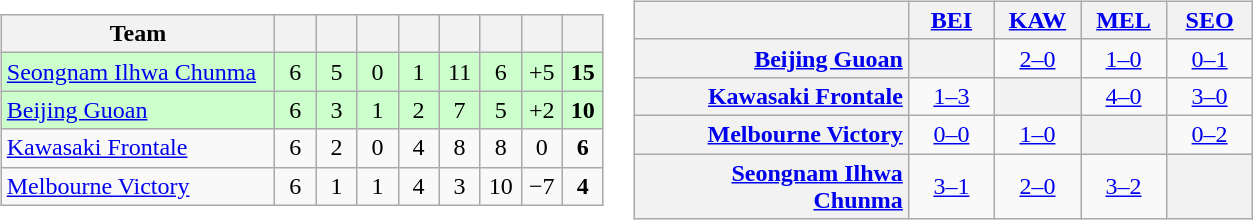<table>
<tr>
<td><br><table class="wikitable" style="text-align:center;">
<tr>
<th width=175>Team</th>
<th width=20></th>
<th width=20></th>
<th width=20></th>
<th width=20></th>
<th width=20></th>
<th width=20></th>
<th width=20></th>
<th width=20></th>
</tr>
<tr style="background:#ccffcc;">
<td align=left> <a href='#'>Seongnam Ilhwa Chunma</a></td>
<td>6</td>
<td>5</td>
<td>0</td>
<td>1</td>
<td>11</td>
<td>6</td>
<td>+5</td>
<td><strong>15</strong></td>
</tr>
<tr style="background:#ccffcc;">
<td align=left> <a href='#'>Beijing Guoan</a></td>
<td>6</td>
<td>3</td>
<td>1</td>
<td>2</td>
<td>7</td>
<td>5</td>
<td>+2</td>
<td><strong>10</strong></td>
</tr>
<tr>
<td align=left> <a href='#'>Kawasaki Frontale</a></td>
<td>6</td>
<td>2</td>
<td>0</td>
<td>4</td>
<td>8</td>
<td>8</td>
<td>0</td>
<td><strong>6</strong></td>
</tr>
<tr>
<td align=left> <a href='#'>Melbourne Victory</a></td>
<td>6</td>
<td>1</td>
<td>1</td>
<td>4</td>
<td>3</td>
<td>10</td>
<td>−7</td>
<td><strong>4</strong></td>
</tr>
</table>
</td>
<td><br><table class="wikitable" style="text-align:center">
<tr>
<th width="175"> </th>
<th width="50"><a href='#'>BEI</a></th>
<th width="50"><a href='#'>KAW</a></th>
<th width="50"><a href='#'>MEL</a></th>
<th width="50"><a href='#'>SEO</a></th>
</tr>
<tr>
<th style="text-align:right;"><a href='#'>Beijing Guoan</a></th>
<th></th>
<td><a href='#'>2–0</a></td>
<td><a href='#'>1–0</a></td>
<td><a href='#'>0–1</a></td>
</tr>
<tr>
<th style="text-align:right;"><a href='#'>Kawasaki Frontale</a></th>
<td><a href='#'>1–3</a></td>
<th></th>
<td><a href='#'>4–0</a></td>
<td><a href='#'>3–0</a></td>
</tr>
<tr>
<th style="text-align:right;"><a href='#'>Melbourne Victory</a></th>
<td><a href='#'>0–0</a></td>
<td><a href='#'>1–0</a></td>
<th></th>
<td><a href='#'>0–2</a></td>
</tr>
<tr>
<th style="text-align:right;"><a href='#'>Seongnam Ilhwa Chunma</a></th>
<td><a href='#'>3–1</a></td>
<td><a href='#'>2–0</a></td>
<td><a href='#'>3–2</a></td>
<th></th>
</tr>
</table>
</td>
</tr>
</table>
